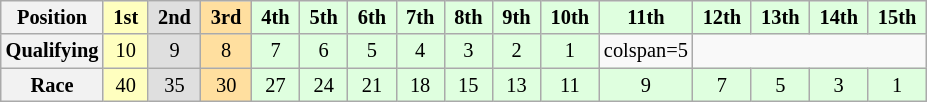<table class="wikitable" style="font-size:85%; text-align:center">
<tr>
<th>Position</th>
<td style="background:#ffffbf;"> <strong>1st</strong> </td>
<td style="background:#dfdfdf;"> <strong>2nd</strong> </td>
<td style="background:#ffdf9f;"> <strong>3rd</strong> </td>
<td style="background:#dfffdf;"> <strong>4th</strong> </td>
<td style="background:#dfffdf;"> <strong>5th</strong> </td>
<td style="background:#dfffdf;"> <strong>6th</strong> </td>
<td style="background:#dfffdf;"> <strong>7th</strong> </td>
<td style="background:#dfffdf;"> <strong>8th</strong> </td>
<td style="background:#dfffdf;"> <strong>9th</strong> </td>
<td style="background:#dfffdf;"> <strong>10th</strong> </td>
<td style="background:#dfffdf;"> <strong>11th</strong> </td>
<td style="background:#dfffdf;"> <strong>12th</strong> </td>
<td style="background:#dfffdf;"> <strong>13th</strong> </td>
<td style="background:#dfffdf;"> <strong>14th</strong> </td>
<td style="background:#dfffdf;"> <strong>15th</strong> </td>
</tr>
<tr>
<th>Qualifying</th>
<td style="background:#ffffbf;">10</td>
<td style="background:#dfdfdf;">9</td>
<td style="background:#ffdf9f;">8</td>
<td style="background:#dfffdf;">7</td>
<td style="background:#dfffdf;">6</td>
<td style="background:#dfffdf;">5</td>
<td style="background:#dfffdf;">4</td>
<td style="background:#dfffdf;">3</td>
<td style="background:#dfffdf;">2</td>
<td style="background:#dfffdf;">1</td>
<td>colspan=5 </td>
</tr>
<tr>
<th>Race</th>
<td style="background:#FFFFBF;">40</td>
<td style="background:#DFDFDF;">35</td>
<td style="background:#FFDF9F;">30</td>
<td style="background:#DFFFDF;">27</td>
<td style="background:#DFFFDF;">24</td>
<td style="background:#DFFFDF;">21</td>
<td style="background:#DFFFDF;">18</td>
<td style="background:#DFFFDF;">15</td>
<td style="background:#DFFFDF;">13</td>
<td style="background:#DFFFDF;">11</td>
<td style="background:#DFFFDF;">9</td>
<td style="background:#DFFFDF;">7</td>
<td style="background:#DFFFDF;">5</td>
<td style="background:#DFFFDF;">3</td>
<td style="background:#DFFFDF;">1</td>
</tr>
</table>
